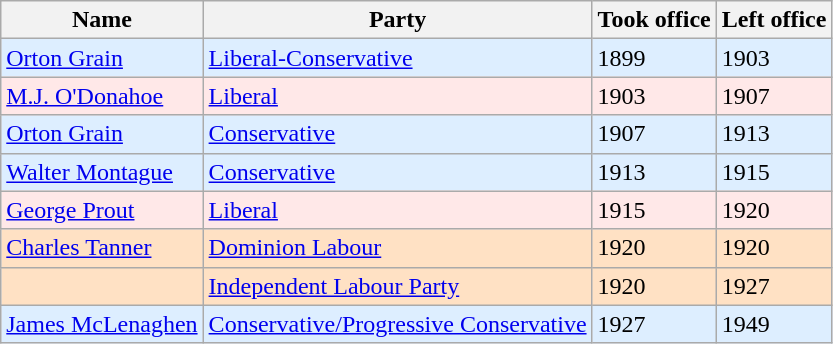<table class="wikitable">
<tr>
<th>Name</th>
<th>Party</th>
<th>Took office</th>
<th>Left office</th>
</tr>
<tr bgcolor=#DDEEFF>
<td><a href='#'>Orton Grain</a></td>
<td><a href='#'>Liberal-Conservative</a></td>
<td>1899</td>
<td>1903</td>
</tr>
<tr bgcolor=#FFE8E8>
<td><a href='#'>M.J. O'Donahoe</a></td>
<td><a href='#'>Liberal</a></td>
<td>1903</td>
<td>1907</td>
</tr>
<tr bgcolor=#DDEEFF>
<td><a href='#'>Orton Grain</a></td>
<td><a href='#'>Conservative</a></td>
<td>1907</td>
<td>1913</td>
</tr>
<tr bgcolor=#DDEEFF>
<td><a href='#'>Walter Montague</a></td>
<td><a href='#'>Conservative</a></td>
<td>1913</td>
<td>1915</td>
</tr>
<tr bgcolor=#FFE8E8>
<td><a href='#'>George Prout</a></td>
<td><a href='#'>Liberal</a></td>
<td>1915</td>
<td>1920</td>
</tr>
<tr bgcolor=#FFE1C4>
<td><a href='#'>Charles Tanner</a></td>
<td><a href='#'>Dominion Labour</a></td>
<td>1920</td>
<td>1920</td>
</tr>
<tr bgcolor=#FFE1C4>
<td></td>
<td><a href='#'>Independent Labour Party</a></td>
<td>1920</td>
<td>1927</td>
</tr>
<tr bgcolor=#DDEEFF>
<td><a href='#'>James McLenaghen</a></td>
<td><a href='#'>Conservative/Progressive Conservative</a></td>
<td>1927</td>
<td>1949</td>
</tr>
</table>
